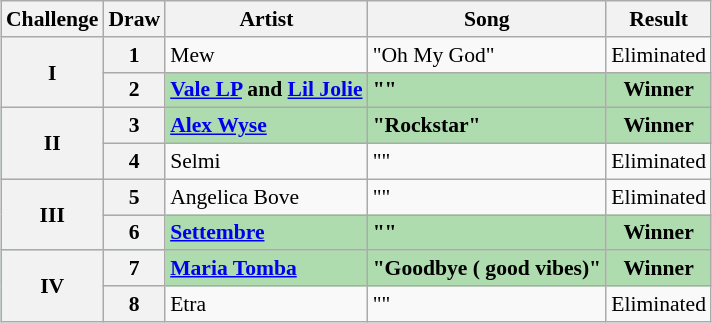<table class="wikitable sortable plainrowheaders" style="margin: 1em auto 1em auto; font-size:90%;">
<tr>
<th class="unsortable">Challenge</th>
<th>Draw</th>
<th>Artist</th>
<th>Song</th>
<th>Result</th>
</tr>
<tr>
<th rowspan="2">I</th>
<th scope="row" style="text-align:center;">1</th>
<td>Mew</td>
<td>"Oh My God"</td>
<td style="text-align:center;">Eliminated</td>
</tr>
<tr style="font-weight:bold; background:#AEDCAE;">
<th scope="row" style="text-align:center;">2</th>
<td><a href='#'>Vale LP</a> and <a href='#'>Lil Jolie</a></td>
<td>""</td>
<td style="text-align:center;">Winner</td>
</tr>
<tr style="font-weight:bold; background:#AEDCAE;">
<th rowspan="2">II</th>
<th scope="row" style="text-align:center;">3</th>
<td><a href='#'>Alex Wyse</a></td>
<td>"Rockstar"</td>
<td style="text-align:center;">Winner</td>
</tr>
<tr>
<th scope="row" style="text-align:center;">4</th>
<td>Selmi</td>
<td>""</td>
<td style="text-align:center;">Eliminated</td>
</tr>
<tr>
<th rowspan="2">III</th>
<th scope="row" style="text-align:center;">5</th>
<td>Angelica Bove</td>
<td>""</td>
<td style="text-align:center;">Eliminated</td>
</tr>
<tr style="font-weight:bold; background:#AEDCAE;">
<th scope="row" style="text-align:center;">6</th>
<td><a href='#'>Settembre</a></td>
<td>""</td>
<td style="text-align:center;">Winner</td>
</tr>
<tr style="font-weight:bold; background:#AEDCAE;">
<th rowspan="2">IV</th>
<th scope="row" style="text-align:center;">7</th>
<td><a href='#'>Maria Tomba</a></td>
<td>"Goodbye ( good vibes)"</td>
<td style="text-align:center;">Winner</td>
</tr>
<tr>
<th scope="row" style="text-align:center;">8</th>
<td>Etra</td>
<td>""</td>
<td style="text-align:center;">Eliminated</td>
</tr>
</table>
